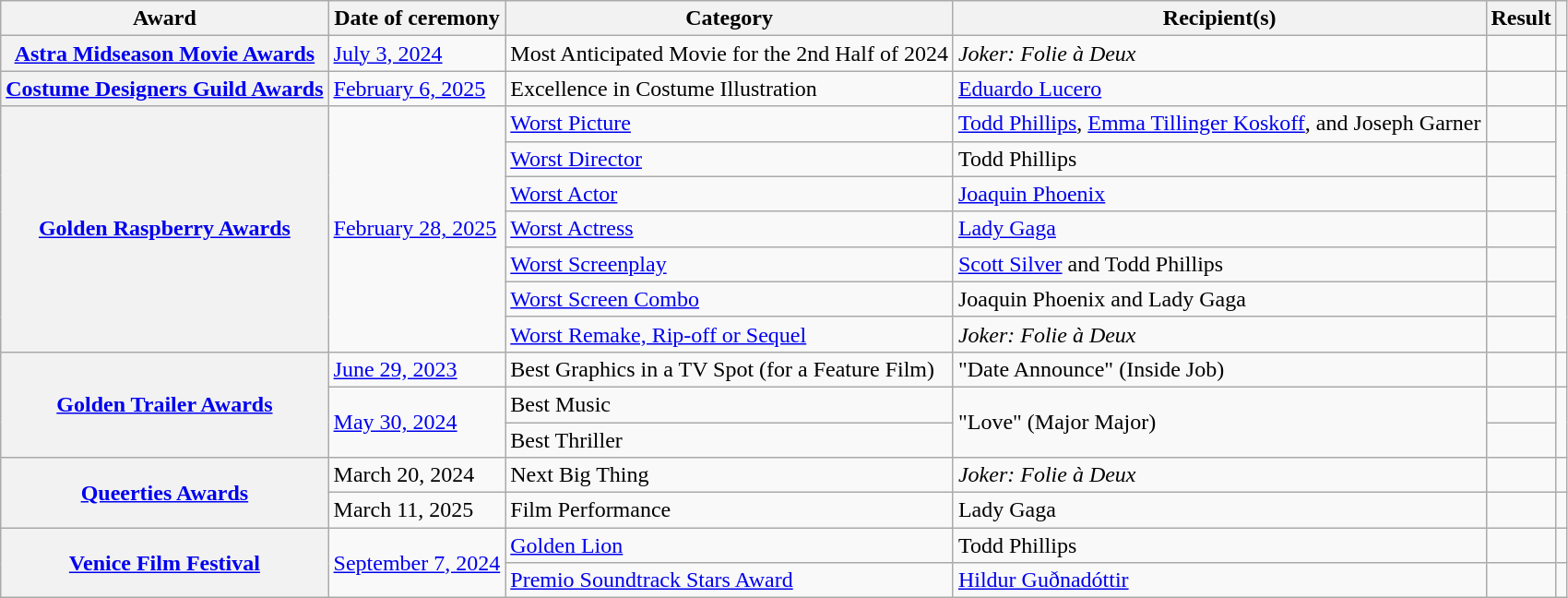<table class="wikitable sortable plainrowheaders">
<tr>
<th scope="col">Award</th>
<th scope="col">Date of ceremony</th>
<th scope="col">Category</th>
<th scope="col">Recipient(s)</th>
<th scope="col">Result</th>
<th scope="col" class="unsortable"></th>
</tr>
<tr>
<th scope="row"><a href='#'>Astra Midseason Movie Awards</a></th>
<td><a href='#'>July 3, 2024</a></td>
<td>Most Anticipated Movie for the 2nd Half of 2024</td>
<td><em>Joker: Folie à Deux</em></td>
<td></td>
<td style="text-align:center;"><br></td>
</tr>
<tr>
<th scope="row"><a href='#'>Costume Designers Guild Awards</a></th>
<td><a href='#'>February 6, 2025</a></td>
<td>Excellence in Costume Illustration</td>
<td><a href='#'>Eduardo Lucero</a></td>
<td></td>
<td style="text-align:center;"></td>
</tr>
<tr>
<th scope="row" rowspan="7"><a href='#'>Golden Raspberry Awards</a></th>
<td rowspan="7"><a href='#'>February 28, 2025</a></td>
<td><a href='#'>Worst Picture</a></td>
<td><a href='#'>Todd Phillips</a>, <a href='#'>Emma Tillinger Koskoff</a>, and Joseph Garner</td>
<td></td>
<td style="text-align:center;" rowspan="7"></td>
</tr>
<tr>
<td><a href='#'>Worst Director</a></td>
<td>Todd Phillips</td>
<td></td>
</tr>
<tr>
<td><a href='#'>Worst Actor</a></td>
<td><a href='#'>Joaquin Phoenix</a></td>
<td></td>
</tr>
<tr>
<td><a href='#'>Worst Actress</a></td>
<td><a href='#'>Lady Gaga</a></td>
<td></td>
</tr>
<tr>
<td><a href='#'>Worst Screenplay</a></td>
<td><a href='#'>Scott Silver</a> and Todd Phillips</td>
<td></td>
</tr>
<tr>
<td><a href='#'>Worst Screen Combo</a></td>
<td>Joaquin Phoenix and Lady Gaga</td>
<td></td>
</tr>
<tr>
<td><a href='#'>Worst Remake, Rip-off or Sequel</a></td>
<td><em>Joker: Folie à Deux</em></td>
<td></td>
</tr>
<tr>
<th rowspan="3" scope="row"><a href='#'>Golden Trailer Awards</a></th>
<td><a href='#'>June 29, 2023</a></td>
<td>Best Graphics in a TV Spot (for a Feature Film)</td>
<td data-sort-value="Date Announce">"Date Announce" (Inside Job)</td>
<td></td>
<td style="text-align:center;"><br></td>
</tr>
<tr>
<td rowspan="2"><a href='#'>May 30, 2024</a></td>
<td>Best Music</td>
<td rowspan="2">"Love" (Major Major)</td>
<td></td>
<td rowspan="2" style="text-align:center;"><br></td>
</tr>
<tr>
<td>Best Thriller</td>
<td></td>
</tr>
<tr>
<th scope="row" rowspan="2"><a href='#'>Queerties Awards</a></th>
<td>March 20, 2024</td>
<td>Next Big Thing</td>
<td><em>Joker: Folie à Deux</em></td>
<td></td>
<td style="text-align:center;"></td>
</tr>
<tr>
<td>March 11, 2025</td>
<td>Film Performance</td>
<td>Lady Gaga</td>
<td></td>
<td style="text-align:center;"></td>
</tr>
<tr>
<th scope="row" rowspan="2"><a href='#'>Venice Film Festival</a></th>
<td rowspan="2"><a href='#'>September 7, 2024</a></td>
<td><a href='#'>Golden Lion</a></td>
<td>Todd Phillips</td>
<td></td>
<td style="text-align:center;"></td>
</tr>
<tr>
<td><a href='#'>Premio Soundtrack Stars Award</a></td>
<td><a href='#'>Hildur Guðnadóttir</a></td>
<td></td>
<td style="text-align:center;"></td>
</tr>
</table>
